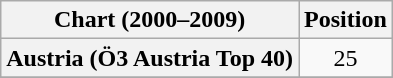<table class="wikitable sortable plainrowheaders" style="text-align:center">
<tr>
<th scope="col">Chart (2000–2009)</th>
<th scope="col">Position</th>
</tr>
<tr>
<th scope="row">Austria (Ö3 Austria Top 40)</th>
<td style="text-align:center;">25</td>
</tr>
<tr>
</tr>
</table>
